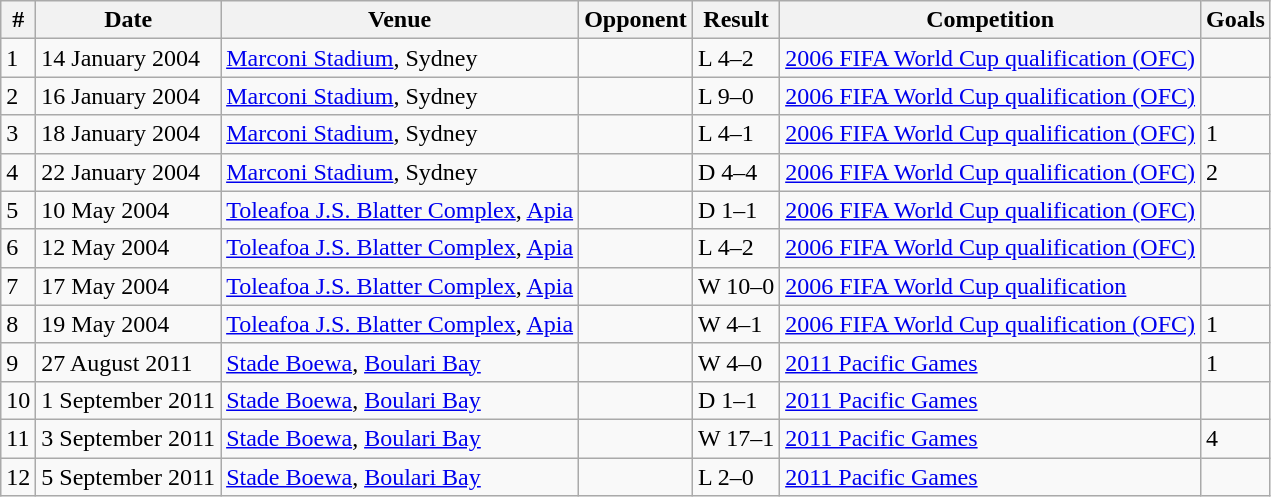<table class="wikitable">
<tr>
<th>#</th>
<th>Date</th>
<th>Venue</th>
<th>Opponent</th>
<th>Result</th>
<th>Competition</th>
<th>Goals</th>
</tr>
<tr>
<td>1</td>
<td>14 January 2004</td>
<td><a href='#'>Marconi Stadium</a>, Sydney</td>
<td></td>
<td>L 4–2</td>
<td><a href='#'>2006 FIFA World Cup qualification (OFC)</a></td>
<td></td>
</tr>
<tr>
<td>2</td>
<td>16 January 2004</td>
<td><a href='#'>Marconi Stadium</a>, Sydney</td>
<td></td>
<td>L 9–0</td>
<td><a href='#'>2006 FIFA World Cup qualification (OFC)</a></td>
<td></td>
</tr>
<tr>
<td>3</td>
<td>18 January 2004</td>
<td><a href='#'>Marconi Stadium</a>, Sydney</td>
<td></td>
<td>L 4–1</td>
<td><a href='#'>2006 FIFA World Cup qualification (OFC)</a></td>
<td>1</td>
</tr>
<tr>
<td>4</td>
<td>22 January 2004</td>
<td><a href='#'>Marconi Stadium</a>, Sydney</td>
<td></td>
<td>D 4–4</td>
<td><a href='#'>2006 FIFA World Cup qualification (OFC)</a></td>
<td>2</td>
</tr>
<tr>
<td>5</td>
<td>10 May 2004</td>
<td><a href='#'>Toleafoa J.S. Blatter Complex</a>, <a href='#'>Apia</a></td>
<td></td>
<td>D 1–1</td>
<td><a href='#'>2006 FIFA World Cup qualification (OFC)</a></td>
<td></td>
</tr>
<tr>
<td>6</td>
<td>12 May 2004</td>
<td><a href='#'>Toleafoa J.S. Blatter Complex</a>, <a href='#'>Apia</a></td>
<td></td>
<td>L 4–2</td>
<td><a href='#'>2006 FIFA World Cup qualification (OFC)</a></td>
<td></td>
</tr>
<tr>
<td>7</td>
<td>17 May 2004</td>
<td><a href='#'>Toleafoa J.S. Blatter Complex</a>, <a href='#'>Apia</a></td>
<td></td>
<td>W 10–0</td>
<td><a href='#'>2006 FIFA World Cup qualification</a></td>
<td></td>
</tr>
<tr>
<td>8</td>
<td>19 May 2004</td>
<td><a href='#'>Toleafoa J.S. Blatter Complex</a>, <a href='#'>Apia</a></td>
<td></td>
<td>W 4–1</td>
<td><a href='#'>2006 FIFA World Cup qualification (OFC)</a></td>
<td>1</td>
</tr>
<tr>
<td>9</td>
<td>27 August 2011</td>
<td><a href='#'>Stade Boewa</a>, <a href='#'>Boulari Bay</a></td>
<td></td>
<td>W 4–0</td>
<td><a href='#'>2011 Pacific Games</a></td>
<td>1</td>
</tr>
<tr>
<td>10</td>
<td>1 September 2011</td>
<td><a href='#'>Stade Boewa</a>, <a href='#'>Boulari Bay</a></td>
<td></td>
<td>D 1–1</td>
<td><a href='#'>2011 Pacific Games</a></td>
<td></td>
</tr>
<tr>
<td>11</td>
<td>3 September 2011</td>
<td><a href='#'>Stade Boewa</a>, <a href='#'>Boulari Bay</a></td>
<td></td>
<td>W 17–1</td>
<td><a href='#'>2011 Pacific Games</a></td>
<td>4</td>
</tr>
<tr>
<td>12</td>
<td>5 September 2011</td>
<td><a href='#'>Stade Boewa</a>, <a href='#'>Boulari Bay</a></td>
<td></td>
<td>L 2–0</td>
<td><a href='#'>2011 Pacific Games</a></td>
<td></td>
</tr>
</table>
